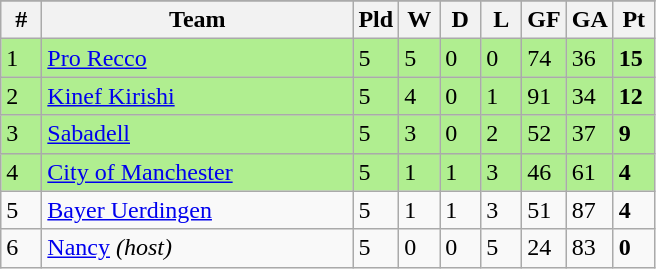<table class=wikitable>
<tr align=center>
</tr>
<tr>
<th width=20>#</th>
<th width=200>Team</th>
<th width=20>Pld</th>
<th width=20>W</th>
<th width=20>D</th>
<th width=20>L</th>
<th width=20>GF</th>
<th width=20>GA</th>
<th width=20>Pt</th>
</tr>
<tr bgcolor=B0EE90>
<td>1</td>
<td align="left"> <a href='#'>Pro Recco</a></td>
<td>5</td>
<td>5</td>
<td>0</td>
<td>0</td>
<td>74</td>
<td>36</td>
<td><strong>15</strong></td>
</tr>
<tr bgcolor=B0EE90>
<td>2</td>
<td align="left"> <a href='#'>Kinef Kirishi</a></td>
<td>5</td>
<td>4</td>
<td>0</td>
<td>1</td>
<td>91</td>
<td>34</td>
<td><strong>12</strong></td>
</tr>
<tr bgcolor=B0EE90>
<td>3</td>
<td align="left"> <a href='#'>Sabadell</a></td>
<td>5</td>
<td>3</td>
<td>0</td>
<td>2</td>
<td>52</td>
<td>37</td>
<td><strong>9</strong></td>
</tr>
<tr bgcolor=B0EE90>
<td>4</td>
<td align="left"> <a href='#'>City of Manchester</a></td>
<td>5</td>
<td>1</td>
<td>1</td>
<td>3</td>
<td>46</td>
<td>61</td>
<td><strong>4</strong></td>
</tr>
<tr>
<td>5</td>
<td align="left"> <a href='#'>Bayer Uerdingen</a></td>
<td>5</td>
<td>1</td>
<td>1</td>
<td>3</td>
<td>51</td>
<td>87</td>
<td><strong>4</strong></td>
</tr>
<tr>
<td>6</td>
<td align="left"> <a href='#'>Nancy</a> <em>(host)</em></td>
<td>5</td>
<td>0</td>
<td>0</td>
<td>5</td>
<td>24</td>
<td>83</td>
<td><strong>0</strong></td>
</tr>
</table>
